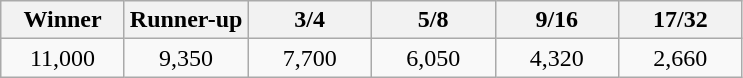<table class="wikitable" style="text-align:center">
<tr>
<th width="75">Winner</th>
<th width="75">Runner-up</th>
<th width="75">3/4</th>
<th width="75">5/8</th>
<th width="75">9/16</th>
<th width="75">17/32</th>
</tr>
<tr>
<td>11,000</td>
<td>9,350</td>
<td>7,700</td>
<td>6,050</td>
<td>4,320</td>
<td>2,660</td>
</tr>
</table>
